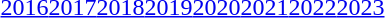<table id=toc class=toc summary=Contents>
<tr>
<th></th>
</tr>
<tr>
<td align=center><a href='#'>2016</a><a href='#'>2017</a><a href='#'>2018</a><a href='#'>2019</a><a href='#'>2020</a><a href='#'>2021</a><a href='#'>2022</a><a href='#'>2023</a></td>
</tr>
</table>
